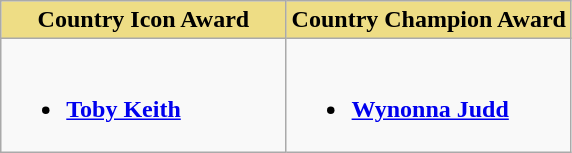<table class="wikitable">
<tr>
<th width="50%" style="background:#EEDD85;">Country Icon Award</th>
<th width="50%" style="background:#EEDD85;">Country Champion Award</th>
</tr>
<tr>
<td valign="top"><br><ul><li><strong><a href='#'>Toby Keith</a></strong></li></ul></td>
<td><br><ul><li><strong><a href='#'>Wynonna Judd</a></strong></li></ul></td>
</tr>
</table>
